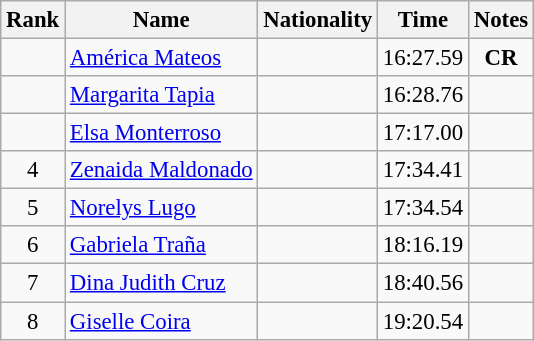<table class="wikitable sortable" style="text-align:center;font-size:95%">
<tr>
<th>Rank</th>
<th>Name</th>
<th>Nationality</th>
<th>Time</th>
<th>Notes</th>
</tr>
<tr>
<td></td>
<td align=left><a href='#'>América Mateos</a></td>
<td align=left></td>
<td>16:27.59</td>
<td><strong>CR</strong></td>
</tr>
<tr>
<td></td>
<td align=left><a href='#'>Margarita Tapia</a></td>
<td align=left></td>
<td>16:28.76</td>
<td></td>
</tr>
<tr>
<td></td>
<td align=left><a href='#'>Elsa Monterroso</a></td>
<td align=left></td>
<td>17:17.00</td>
<td></td>
</tr>
<tr>
<td>4</td>
<td align=left><a href='#'>Zenaida Maldonado</a></td>
<td align=left></td>
<td>17:34.41</td>
<td></td>
</tr>
<tr>
<td>5</td>
<td align=left><a href='#'>Norelys Lugo</a></td>
<td align=left></td>
<td>17:34.54</td>
<td></td>
</tr>
<tr>
<td>6</td>
<td align=left><a href='#'>Gabriela Traña</a></td>
<td align=left></td>
<td>18:16.19</td>
<td></td>
</tr>
<tr>
<td>7</td>
<td align=left><a href='#'>Dina Judith Cruz</a></td>
<td align=left></td>
<td>18:40.56</td>
<td></td>
</tr>
<tr>
<td>8</td>
<td align=left><a href='#'>Giselle Coira</a></td>
<td align=left></td>
<td>19:20.54</td>
<td></td>
</tr>
</table>
